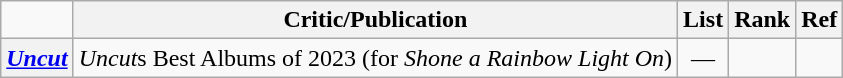<table class="wikitable plainrowheaders">
<tr>
<td></td>
<th scope="col">Critic/Publication</th>
<th scope="col">List</th>
<th scope="col">Rank</th>
<th scope="col">Ref</th>
</tr>
<tr>
<th scope="row"><em><a href='#'>Uncut</a></em></th>
<td><em>Uncut</em>s Best Albums of 2023 (for <em>Shone a Rainbow Light On</em>)</td>
<td style="text-align:center;">—</td>
<td style="text-align:center;"></td>
</tr>
</table>
